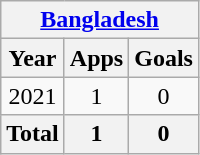<table class="wikitable" style="text-align:center">
<tr>
<th colspan=11><a href='#'>Bangladesh</a></th>
</tr>
<tr>
<th>Year</th>
<th>Apps</th>
<th>Goals</th>
</tr>
<tr>
<td>2021</td>
<td>1</td>
<td>0</td>
</tr>
<tr>
<th>Total</th>
<th>1</th>
<th>0</th>
</tr>
</table>
